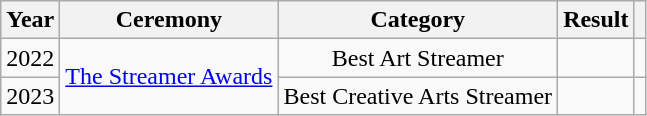<table class="wikitable" style="text-align:center;">
<tr>
<th>Year</th>
<th>Ceremony</th>
<th>Category</th>
<th>Result</th>
<th></th>
</tr>
<tr>
<td rowspan="1">2022</td>
<td rowspan="2"><a href='#'>The Streamer Awards</a></td>
<td>Best Art Streamer</td>
<td></td>
<td rowspan="1"></td>
</tr>
<tr>
<td>2023</td>
<td>Best Creative Arts Streamer</td>
<td></td>
<td></td>
</tr>
</table>
